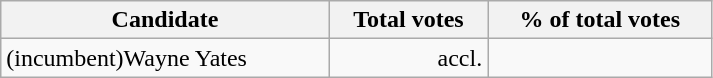<table class="wikitable" width="475">
<tr>
<th align="left">Candidate</th>
<th align="right">Total votes</th>
<th align="right">% of total votes</th>
</tr>
<tr>
<td align="left">(incumbent)Wayne Yates</td>
<td align="right">accl.</td>
<td align="right"></td>
</tr>
</table>
